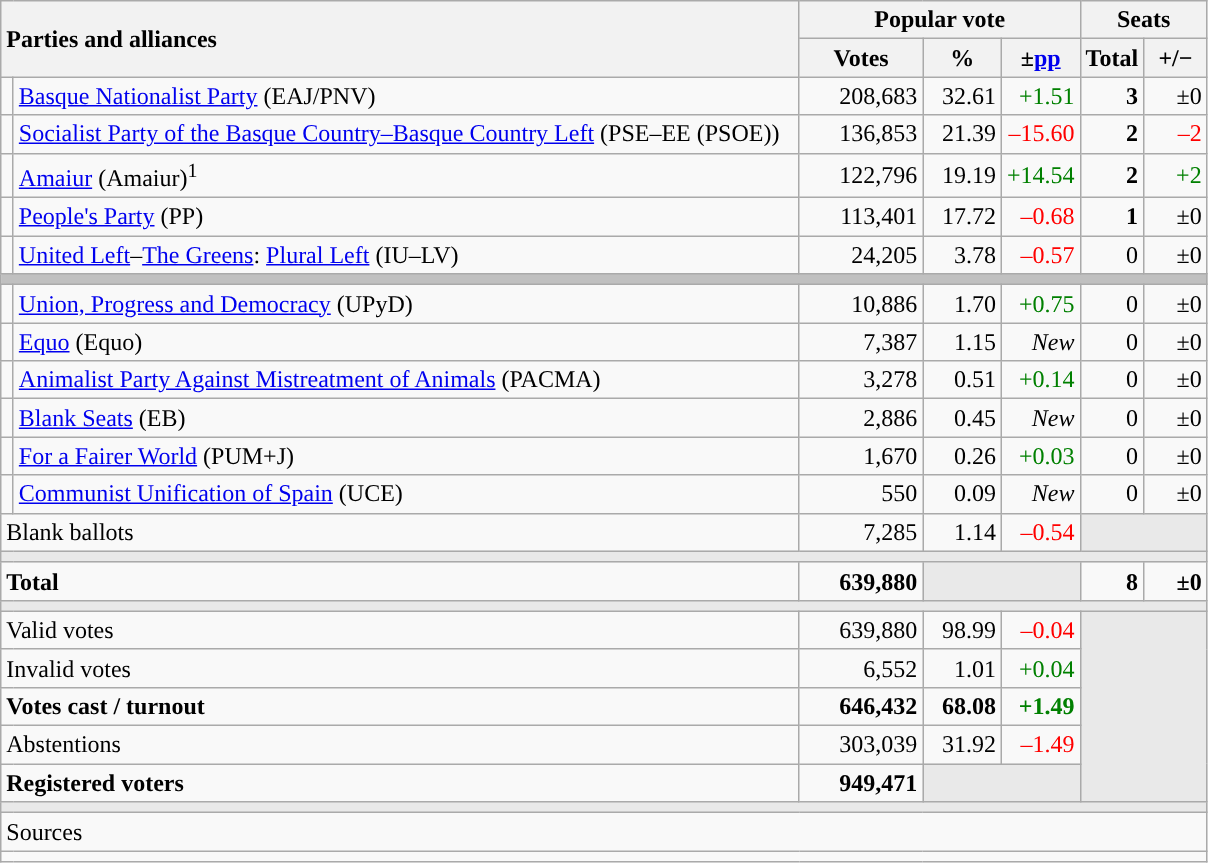<table class="wikitable" style="text-align:right;">
<tr>
<th style="text-align:left;" rowspan="2" colspan="2" width="525">Parties and alliances</th>
<th colspan="3">Popular vote</th>
<th colspan="2">Seats</th>
</tr>
<tr>
<th width="75">Votes</th>
<th width="45">%</th>
<th width="45">±<a href='#'>pp</a></th>
<th width="35">Total</th>
<th width="35">+/−</th>
</tr>
<tr>
<td width="1" style="color:inherit;background:"></td>
<td align="left"><a href='#'>Basque Nationalist Party</a> (EAJ/PNV)</td>
<td>208,683</td>
<td>32.61</td>
<td style="color:green;">+1.51</td>
<td><strong>3</strong></td>
<td>±0</td>
</tr>
<tr>
<td style="color:inherit;background:"></td>
<td align="left"><a href='#'>Socialist Party of the Basque Country–Basque Country Left</a> (PSE–EE (PSOE))</td>
<td>136,853</td>
<td>21.39</td>
<td style="color:red;">–15.60</td>
<td><strong>2</strong></td>
<td style="color:red;">–2</td>
</tr>
<tr>
<td style="color:inherit;background:"></td>
<td align="left"><a href='#'>Amaiur</a> (Amaiur)<sup>1</sup></td>
<td>122,796</td>
<td>19.19</td>
<td style="color:green;">+14.54</td>
<td><strong>2</strong></td>
<td style="color:green;">+2</td>
</tr>
<tr>
<td style="color:inherit;background:"></td>
<td align="left"><a href='#'>People's Party</a> (PP)</td>
<td>113,401</td>
<td>17.72</td>
<td style="color:red;">–0.68</td>
<td><strong>1</strong></td>
<td>±0</td>
</tr>
<tr>
<td style="color:inherit;background:"></td>
<td align="left"><a href='#'>United Left</a>–<a href='#'>The Greens</a>: <a href='#'>Plural Left</a> (IU–LV)</td>
<td>24,205</td>
<td>3.78</td>
<td style="color:red;">–0.57</td>
<td>0</td>
<td>±0</td>
</tr>
<tr>
<td colspan="7" bgcolor="#C0C0C0"></td>
</tr>
<tr>
<td style="color:inherit;background:"></td>
<td align="left"><a href='#'>Union, Progress and Democracy</a> (UPyD)</td>
<td>10,886</td>
<td>1.70</td>
<td style="color:green;">+0.75</td>
<td>0</td>
<td>±0</td>
</tr>
<tr>
<td style="color:inherit;background:"></td>
<td align="left"><a href='#'>Equo</a> (Equo)</td>
<td>7,387</td>
<td>1.15</td>
<td><em>New</em></td>
<td>0</td>
<td>±0</td>
</tr>
<tr>
<td style="color:inherit;background:"></td>
<td align="left"><a href='#'>Animalist Party Against Mistreatment of Animals</a> (PACMA)</td>
<td>3,278</td>
<td>0.51</td>
<td style="color:green;">+0.14</td>
<td>0</td>
<td>±0</td>
</tr>
<tr>
<td style="color:inherit;background:"></td>
<td align="left"><a href='#'>Blank Seats</a> (EB)</td>
<td>2,886</td>
<td>0.45</td>
<td><em>New</em></td>
<td>0</td>
<td>±0</td>
</tr>
<tr>
<td style="color:inherit;background:"></td>
<td align="left"><a href='#'>For a Fairer World</a> (PUM+J)</td>
<td>1,670</td>
<td>0.26</td>
<td style="color:green;">+0.03</td>
<td>0</td>
<td>±0</td>
</tr>
<tr>
<td style="color:inherit;background:"></td>
<td align="left"><a href='#'>Communist Unification of Spain</a> (UCE)</td>
<td>550</td>
<td>0.09</td>
<td><em>New</em></td>
<td>0</td>
<td>±0</td>
</tr>
<tr>
<td align="left" colspan="2">Blank ballots</td>
<td>7,285</td>
<td>1.14</td>
<td style="color:red;">–0.54</td>
<td bgcolor="#E9E9E9" colspan="2"></td>
</tr>
<tr>
<td colspan="7" bgcolor="#E9E9E9"></td>
</tr>
<tr style="font-weight:bold;">
<td align="left" colspan="2">Total</td>
<td>639,880</td>
<td bgcolor="#E9E9E9" colspan="2"></td>
<td>8</td>
<td>±0</td>
</tr>
<tr>
<td colspan="7" bgcolor="#E9E9E9"></td>
</tr>
<tr>
<td align="left" colspan="2">Valid votes</td>
<td>639,880</td>
<td>98.99</td>
<td style="color:red;">–0.04</td>
<td bgcolor="#E9E9E9" colspan="2" rowspan="5"></td>
</tr>
<tr>
<td align="left" colspan="2">Invalid votes</td>
<td>6,552</td>
<td>1.01</td>
<td style="color:green;">+0.04</td>
</tr>
<tr style="font-weight:bold;">
<td align="left" colspan="2">Votes cast / turnout</td>
<td>646,432</td>
<td>68.08</td>
<td style="color:green;">+1.49</td>
</tr>
<tr>
<td align="left" colspan="2">Abstentions</td>
<td>303,039</td>
<td>31.92</td>
<td style="color:red;">–1.49</td>
</tr>
<tr style="font-weight:bold;">
<td align="left" colspan="2">Registered voters</td>
<td>949,471</td>
<td bgcolor="#E9E9E9" colspan="2"></td>
</tr>
<tr>
<td colspan="7" bgcolor="#E9E9E9"></td>
</tr>
<tr>
<td align="left" colspan="7">Sources</td>
</tr>
<tr>
<td colspan="7" style="text-align:left; max-width:790px;"></td>
</tr>
</table>
